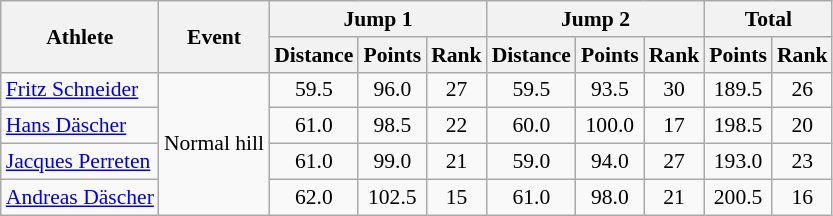<table class="wikitable" style="font-size:90%">
<tr>
<th rowspan="2">Athlete</th>
<th rowspan="2">Event</th>
<th colspan="3">Jump 1</th>
<th colspan="3">Jump 2</th>
<th colspan="2">Total</th>
</tr>
<tr>
<th>Distance</th>
<th>Points</th>
<th>Rank</th>
<th>Distance</th>
<th>Points</th>
<th>Rank</th>
<th>Points</th>
<th>Rank</th>
</tr>
<tr>
<td><a href='#'>Fritz Schneider</a></td>
<td rowspan="4">Normal hill</td>
<td align="center">59.5</td>
<td align="center">96.0</td>
<td align="center">27</td>
<td align="center">59.5</td>
<td align="center">93.5</td>
<td align="center">30</td>
<td align="center">189.5</td>
<td align="center">26</td>
</tr>
<tr>
<td><a href='#'>Hans Däscher</a></td>
<td align="center">61.0</td>
<td align="center">98.5</td>
<td align="center">22</td>
<td align="center">60.0</td>
<td align="center">100.0</td>
<td align="center">17</td>
<td align="center">198.5</td>
<td align="center">20</td>
</tr>
<tr>
<td><a href='#'>Jacques Perreten</a></td>
<td align="center">61.0</td>
<td align="center">99.0</td>
<td align="center">21</td>
<td align="center">59.0</td>
<td align="center">94.0</td>
<td align="center">27</td>
<td align="center">193.0</td>
<td align="center">23</td>
</tr>
<tr>
<td><a href='#'>Andreas Däscher</a></td>
<td align="center">62.0</td>
<td align="center">102.5</td>
<td align="center">15</td>
<td align="center">61.0</td>
<td align="center">98.0</td>
<td align="center">21</td>
<td align="center">200.5</td>
<td align="center">16</td>
</tr>
</table>
